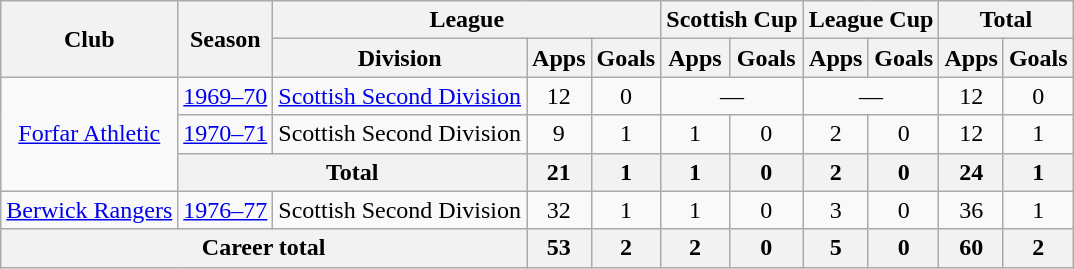<table class="wikitable" style="text-align: center;">
<tr>
<th rowspan="2">Club</th>
<th rowspan="2">Season</th>
<th colspan="3">League</th>
<th colspan="2">Scottish Cup</th>
<th colspan="2">League Cup</th>
<th colspan="2">Total</th>
</tr>
<tr>
<th>Division</th>
<th>Apps</th>
<th>Goals</th>
<th>Apps</th>
<th>Goals</th>
<th>Apps</th>
<th>Goals</th>
<th>Apps</th>
<th>Goals</th>
</tr>
<tr>
<td rowspan="3"><a href='#'>Forfar Athletic</a></td>
<td><a href='#'>1969–70</a></td>
<td><a href='#'>Scottish Second Division</a></td>
<td>12</td>
<td>0</td>
<td colspan="2">—</td>
<td colspan="2">—</td>
<td>12</td>
<td>0</td>
</tr>
<tr>
<td><a href='#'>1970–71</a></td>
<td>Scottish Second Division</td>
<td>9</td>
<td>1</td>
<td>1</td>
<td>0</td>
<td>2</td>
<td>0</td>
<td>12</td>
<td>1</td>
</tr>
<tr>
<th colspan="2">Total</th>
<th>21</th>
<th>1</th>
<th>1</th>
<th>0</th>
<th>2</th>
<th>0</th>
<th>24</th>
<th>1</th>
</tr>
<tr>
<td><a href='#'>Berwick Rangers</a></td>
<td><a href='#'>1976–77</a></td>
<td>Scottish Second Division</td>
<td>32</td>
<td>1</td>
<td>1</td>
<td>0</td>
<td>3</td>
<td>0</td>
<td>36</td>
<td>1</td>
</tr>
<tr>
<th colspan="3">Career total</th>
<th>53</th>
<th>2</th>
<th>2</th>
<th>0</th>
<th>5</th>
<th>0</th>
<th>60</th>
<th>2</th>
</tr>
</table>
